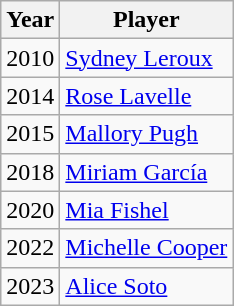<table class="wikitable">
<tr>
<th>Year</th>
<th>Player</th>
</tr>
<tr>
<td>2010</td>
<td> <a href='#'>Sydney Leroux</a></td>
</tr>
<tr>
<td>2014</td>
<td> <a href='#'>Rose Lavelle</a></td>
</tr>
<tr>
<td>2015</td>
<td> <a href='#'>Mallory Pugh</a></td>
</tr>
<tr>
<td>2018</td>
<td> <a href='#'>Miriam García</a></td>
</tr>
<tr>
<td>2020</td>
<td> <a href='#'>Mia Fishel</a></td>
</tr>
<tr>
<td>2022</td>
<td> <a href='#'>Michelle Cooper</a></td>
</tr>
<tr>
<td>2023</td>
<td> <a href='#'>Alice Soto</a></td>
</tr>
</table>
